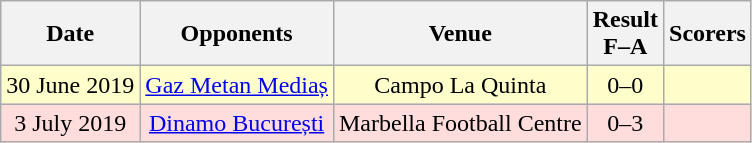<table class="wikitable" style="text-align:center">
<tr>
<th>Date</th>
<th>Opponents</th>
<th>Venue</th>
<th>Result<br>F–A</th>
<th>Scorers</th>
</tr>
<tr bgcolor=#ffffcc>
<td>30 June 2019</td>
<td> <a href='#'>Gaz Metan Mediaș</a></td>
<td>Campo La Quinta</td>
<td>0–0</td>
<td></td>
</tr>
<tr bgcolor=#ffdddd>
<td>3 July 2019</td>
<td> <a href='#'>Dinamo București</a></td>
<td>Marbella Football Centre</td>
<td>0–3</td>
<td></td>
</tr>
</table>
